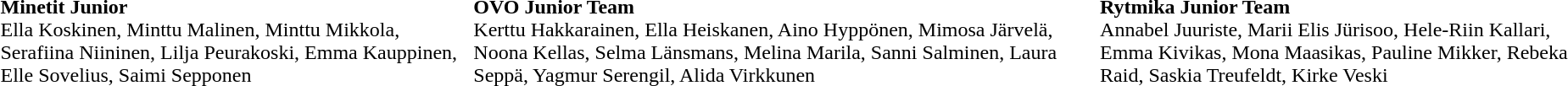<table>
<tr bgcolor="#DFDFDF">
</tr>
<tr>
<th scope=row style="text-align:left"></th>
<td valign="top"><strong>Minetit Junior</strong> <br>Ella Koskinen, Minttu Malinen, Minttu Mikkola, Serafiina Niininen, Lilja Peurakoski, Emma Kauppinen, Elle Sovelius, Saimi Sepponen</td>
<td valign="top"><strong>OVO Junior Team</strong> <br>Kerttu Hakkarainen, Ella Heiskanen, Aino Hyppönen, Mimosa Järvelä, Noona Kellas, Selma Länsmans, Melina Marila, Sanni Salminen, Laura Seppä, Yagmur Serengil, Alida Virkkunen</td>
<td valign="top"><strong>Rytmika Junior Team</strong> <br>Annabel Juuriste, Marii Elis Jürisoo, Hele-Riin Kallari, Emma Kivikas, Mona Maasikas, Pauline Mikker, Rebeka Raid, Saskia Treufeldt, Kirke Veski</td>
</tr>
<tr>
</tr>
</table>
